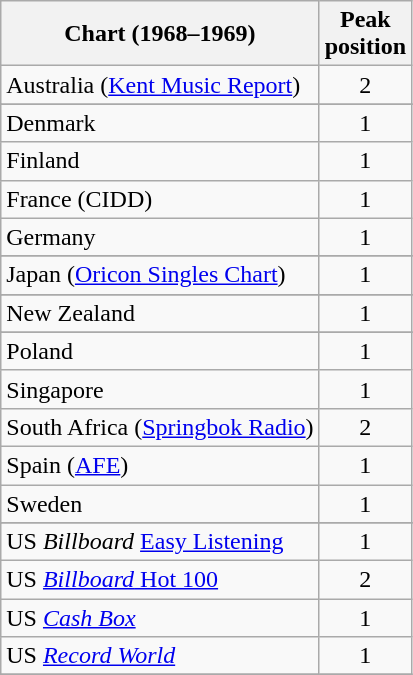<table class="wikitable sortable">
<tr>
<th>Chart (1968–1969)</th>
<th>Peak<br>position</th>
</tr>
<tr>
<td>Australia (<a href='#'>Kent Music Report</a>)</td>
<td align="center">2</td>
</tr>
<tr>
</tr>
<tr>
</tr>
<tr>
</tr>
<tr>
<td>Denmark</td>
<td align="center">1</td>
</tr>
<tr>
<td>Finland</td>
<td align="center">1</td>
</tr>
<tr>
<td>France (CIDD)</td>
<td align="center">1</td>
</tr>
<tr>
<td>Germany</td>
<td align="center">1</td>
</tr>
<tr>
</tr>
<tr>
<td>Japan (<a href='#'>Oricon Singles Chart</a>)</td>
<td align="center">1</td>
</tr>
<tr>
</tr>
<tr>
</tr>
<tr>
<td>New Zealand</td>
<td align="center">1</td>
</tr>
<tr>
</tr>
<tr>
<td>Poland</td>
<td align="center">1</td>
</tr>
<tr>
<td>Singapore </td>
<td align="center">1</td>
</tr>
<tr>
<td>South Africa (<a href='#'>Springbok Radio</a>)</td>
<td align="center">2</td>
</tr>
<tr>
<td>Spain (<a href='#'>AFE</a>)</td>
<td align="center">1</td>
</tr>
<tr>
<td>Sweden</td>
<td align="center">1</td>
</tr>
<tr>
</tr>
<tr>
</tr>
<tr>
<td>US <em>Billboard</em> <a href='#'>Easy Listening</a></td>
<td align="center">1</td>
</tr>
<tr>
<td>US <a href='#'><em>Billboard</em> Hot 100</a></td>
<td align="center">2</td>
</tr>
<tr>
<td>US <em><a href='#'>Cash Box</a></em></td>
<td align="center">1</td>
</tr>
<tr>
<td>US <em><a href='#'>Record World</a></em></td>
<td align="center">1</td>
</tr>
<tr>
</tr>
</table>
